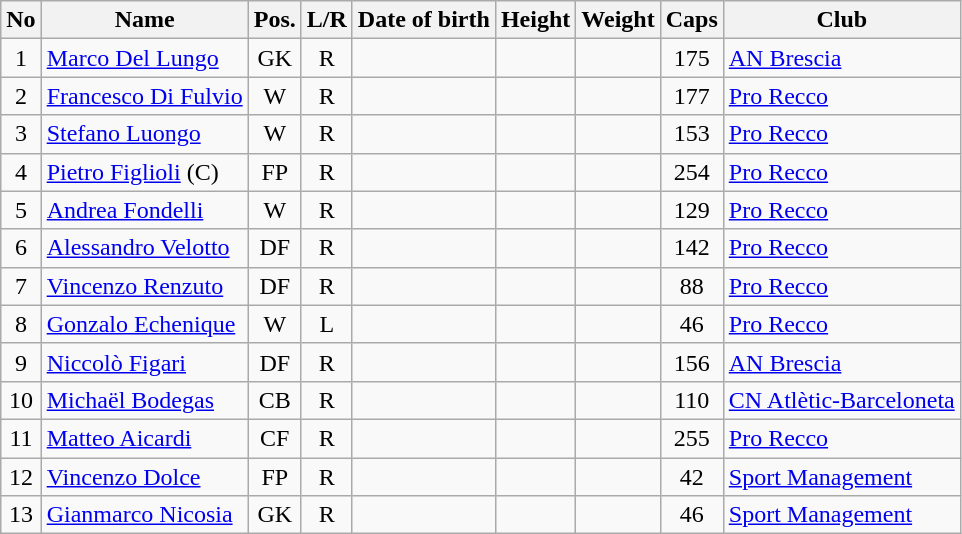<table class="wikitable sortable" style="text-align:center;">
<tr>
<th>No</th>
<th>Name</th>
<th>Pos.</th>
<th>L/R</th>
<th>Date of birth</th>
<th>Height</th>
<th>Weight</th>
<th>Caps</th>
<th>Club</th>
</tr>
<tr>
<td>1</td>
<td align=left><a href='#'>Marco Del Lungo</a></td>
<td>GK</td>
<td>R</td>
<td align=left></td>
<td></td>
<td></td>
<td>175</td>
<td align=left> <a href='#'>AN Brescia</a></td>
</tr>
<tr>
<td>2</td>
<td align=left><a href='#'>Francesco Di Fulvio</a></td>
<td>W</td>
<td>R</td>
<td align=left></td>
<td></td>
<td></td>
<td>177</td>
<td align=left> <a href='#'>Pro Recco</a></td>
</tr>
<tr>
<td>3</td>
<td align=left><a href='#'>Stefano Luongo</a></td>
<td>W</td>
<td>R</td>
<td align=left></td>
<td></td>
<td></td>
<td>153</td>
<td align=left> <a href='#'>Pro Recco</a></td>
</tr>
<tr>
<td>4</td>
<td align=left><a href='#'>Pietro Figlioli</a> (C)</td>
<td>FP</td>
<td>R</td>
<td align=left></td>
<td></td>
<td></td>
<td>254</td>
<td align=left> <a href='#'>Pro Recco</a></td>
</tr>
<tr>
<td>5</td>
<td align=left><a href='#'>Andrea Fondelli</a></td>
<td>W</td>
<td>R</td>
<td align=left></td>
<td></td>
<td></td>
<td>129</td>
<td align=left> <a href='#'>Pro Recco</a></td>
</tr>
<tr>
<td>6</td>
<td align=left><a href='#'>Alessandro Velotto</a></td>
<td>DF</td>
<td>R</td>
<td align=left></td>
<td></td>
<td></td>
<td>142</td>
<td align=left> <a href='#'>Pro Recco</a></td>
</tr>
<tr>
<td>7</td>
<td align=left><a href='#'>Vincenzo Renzuto</a></td>
<td>DF</td>
<td>R</td>
<td align=left></td>
<td></td>
<td></td>
<td>88</td>
<td align=left> <a href='#'>Pro Recco</a></td>
</tr>
<tr>
<td>8</td>
<td align=left><a href='#'>Gonzalo Echenique</a></td>
<td>W</td>
<td>L</td>
<td align=left></td>
<td></td>
<td></td>
<td>46</td>
<td align=left> <a href='#'>Pro Recco</a></td>
</tr>
<tr>
<td>9</td>
<td align=left><a href='#'>Niccolò Figari</a></td>
<td>DF</td>
<td>R</td>
<td align=left></td>
<td></td>
<td></td>
<td>156</td>
<td align=left> <a href='#'>AN Brescia</a></td>
</tr>
<tr>
<td>10</td>
<td align=left><a href='#'>Michaël Bodegas</a></td>
<td>CB</td>
<td>R</td>
<td align=left></td>
<td></td>
<td></td>
<td>110</td>
<td align=left> <a href='#'>CN Atlètic-Barceloneta</a></td>
</tr>
<tr>
<td>11</td>
<td align=left><a href='#'>Matteo Aicardi</a></td>
<td>CF</td>
<td>R</td>
<td align=left></td>
<td></td>
<td></td>
<td>255</td>
<td align=left> <a href='#'>Pro Recco</a></td>
</tr>
<tr>
<td>12</td>
<td align=left><a href='#'>Vincenzo Dolce</a></td>
<td>FP</td>
<td>R</td>
<td align=left></td>
<td></td>
<td></td>
<td>42</td>
<td align=left> <a href='#'>Sport Management</a></td>
</tr>
<tr>
<td>13</td>
<td align=left><a href='#'>Gianmarco Nicosia</a></td>
<td>GK</td>
<td>R</td>
<td align=left></td>
<td></td>
<td></td>
<td>46</td>
<td align=left> <a href='#'>Sport Management</a></td>
</tr>
</table>
